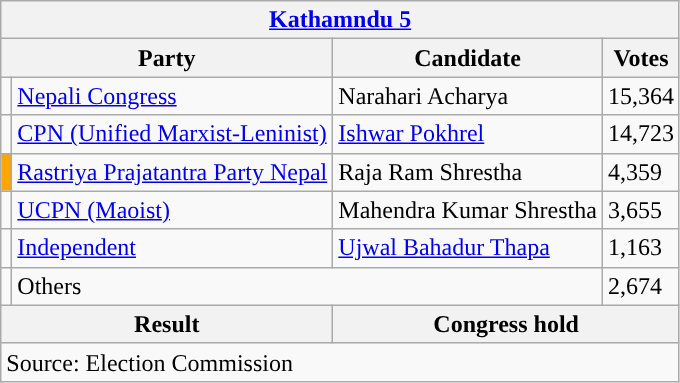<table class="wikitable">
<tr>
<th colspan="4"><a href='#'>Kathamndu 5</a></th>
</tr>
<tr>
<th colspan="2">Party</th>
<th>Candidate</th>
<th>Votes</th>
</tr>
<tr>
<td style="background-color:"></td>
<td><a href='#'>Nepali Congress</a></td>
<td>Narahari Acharya</td>
<td>15,364</td>
</tr>
<tr>
<td style="background-color:"></td>
<td><a href='#'>CPN (Unified Marxist-Leninist)</a></td>
<td><a href='#'>Ishwar Pokhrel</a></td>
<td>14,723</td>
</tr>
<tr>
<td style="background-color:orange"></td>
<td><a href='#'>Rastriya Prajatantra Party Nepal</a></td>
<td>Raja Ram Shrestha</td>
<td>4,359</td>
</tr>
<tr>
<td style="background-color:"></td>
<td><a href='#'>UCPN (Maoist)</a></td>
<td>Mahendra Kumar Shrestha</td>
<td>3,655</td>
</tr>
<tr>
<td style="background-color:"></td>
<td><a href='#'>Independent</a></td>
<td><a href='#'>Ujwal Bahadur Thapa</a></td>
<td>1,163</td>
</tr>
<tr>
<td></td>
<td colspan="2">Others</td>
<td>2,674</td>
</tr>
<tr>
<th colspan="2">Result</th>
<th colspan="2">Congress hold</th>
</tr>
<tr>
<td colspan="4">Source: Election Commission</td>
</tr>
</table>
